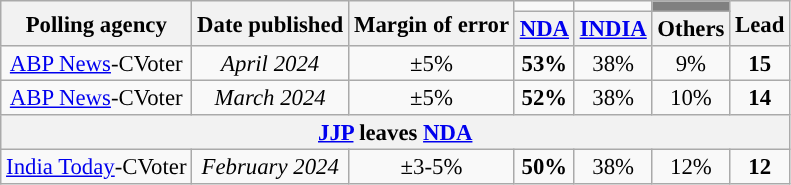<table class="wikitable sortable" style="text-align:center;font-size:95%;line-height:16px">
<tr>
<th rowspan="2">Polling agency</th>
<th rowspan="2">Date published</th>
<th rowspan="2">Margin of error</th>
<td></td>
<td></td>
<td bgcolor="grey"></td>
<th rowspan="2">Lead</th>
</tr>
<tr>
<th><a href='#'>NDA</a></th>
<th><a href='#'>INDIA</a></th>
<th>Others</th>
</tr>
<tr>
<td><a href='#'>ABP News</a>-CVoter</td>
<td><em>April 2024</em></td>
<td>±5%</td>
<td bgcolor=><strong>53%</strong></td>
<td>38%</td>
<td>9%</td>
<td bgcolor=><strong>15</strong></td>
</tr>
<tr>
<td><a href='#'>ABP News</a>-CVoter</td>
<td><em>March 2024</em></td>
<td>±5%</td>
<td bgcolor=><strong>52%</strong></td>
<td>38%</td>
<td>10%</td>
<td bgcolor=><strong>14</strong></td>
</tr>
<tr>
<th colspan="7"><a href='#'>JJP</a> leaves <a href='#'>NDA</a></th>
</tr>
<tr>
<td><a href='#'>India Today</a>-CVoter</td>
<td><em>February 2024</em></td>
<td>±3-5%</td>
<td><strong>50%</strong></td>
<td>38%</td>
<td>12%</td>
<td><strong>12</strong></td>
</tr>
</table>
